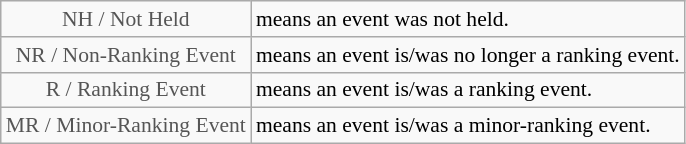<table class="wikitable" style="font-size:90%">
<tr>
<td style="text-align:center; color:#555555;" colspan="4">NH / Not Held</td>
<td>means an event was not held.</td>
</tr>
<tr>
<td style="text-align:center; color:#555555;" colspan="4">NR / Non-Ranking Event</td>
<td>means an event is/was no longer a ranking event.</td>
</tr>
<tr>
<td style="text-align:center; color:#555555;" colspan="4">R / Ranking Event</td>
<td>means an event is/was a ranking event.</td>
</tr>
<tr>
<td style="text-align:center; color:#555555;" colspan="4">MR / Minor-Ranking Event</td>
<td>means an event is/was a minor-ranking event.</td>
</tr>
</table>
